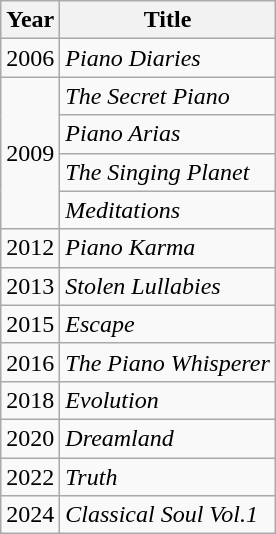<table class="wikitable">
<tr>
<th>Year</th>
<th>Title</th>
</tr>
<tr>
<td>2006</td>
<td><em>Piano Diaries</em></td>
</tr>
<tr>
<td rowspan=4>2009</td>
<td><em>The Secret Piano</em></td>
</tr>
<tr>
<td><em>Piano Arias</em></td>
</tr>
<tr>
<td><em>The Singing Planet</em></td>
</tr>
<tr>
<td><em>Meditations</em></td>
</tr>
<tr>
<td>2012</td>
<td><em>Piano Karma</em></td>
</tr>
<tr>
<td>2013</td>
<td><em>Stolen Lullabies</em></td>
</tr>
<tr>
<td>2015</td>
<td><em>Escape</em></td>
</tr>
<tr>
<td>2016</td>
<td><em>The Piano Whisperer</em></td>
</tr>
<tr>
<td>2018</td>
<td><em>Evolution</em></td>
</tr>
<tr>
<td>2020</td>
<td><em>Dreamland</em></td>
</tr>
<tr>
<td>2022</td>
<td><em>Truth</em></td>
</tr>
<tr>
<td>2024</td>
<td><em>Classical Soul Vol.1</em></td>
</tr>
</table>
